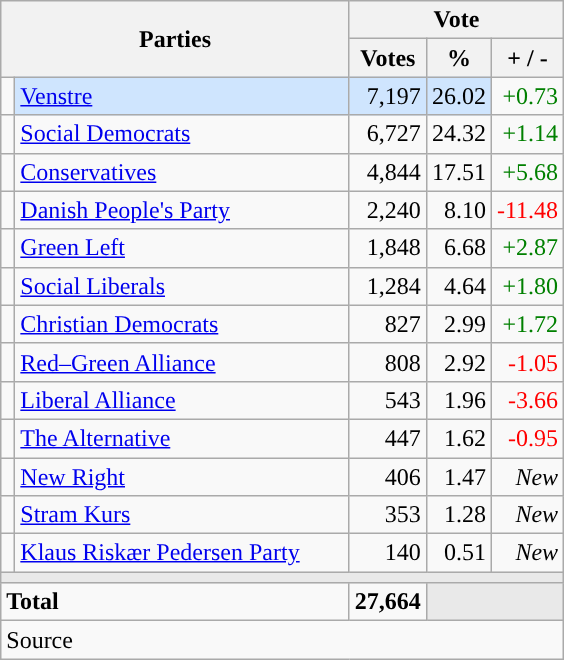<table class="wikitable" style="text-align:right;">
<tr>
<th style="text-align:centre;" rowspan="2" colspan="2" width="225">Parties</th>
<th colspan="3">Vote</th>
</tr>
<tr>
<th width="15">Votes</th>
<th width="15">%</th>
<th width="15">+ / -</th>
</tr>
<tr>
<td width="2" style="color:inherit;background:"></td>
<td bgcolor=#cfe5fe  align="left"><a href='#'>Venstre</a></td>
<td bgcolor=#cfe5fe>7,197</td>
<td bgcolor=#cfe5fe>26.02</td>
<td style=color:green;>+0.73</td>
</tr>
<tr>
<td width="2" style="color:inherit;background:"></td>
<td align="left"><a href='#'>Social Democrats</a></td>
<td>6,727</td>
<td>24.32</td>
<td style=color:green;>+1.14</td>
</tr>
<tr>
<td width="2" style="color:inherit;background:"></td>
<td align="left"><a href='#'>Conservatives</a></td>
<td>4,844</td>
<td>17.51</td>
<td style=color:green;>+5.68</td>
</tr>
<tr>
<td width="2" style="color:inherit;background:"></td>
<td align="left"><a href='#'>Danish People's Party</a></td>
<td>2,240</td>
<td>8.10</td>
<td style=color:red;>-11.48</td>
</tr>
<tr>
<td width="2" style="color:inherit;background:"></td>
<td align="left"><a href='#'>Green Left</a></td>
<td>1,848</td>
<td>6.68</td>
<td style=color:green;>+2.87</td>
</tr>
<tr>
<td width="2" style="color:inherit;background:"></td>
<td align="left"><a href='#'>Social Liberals</a></td>
<td>1,284</td>
<td>4.64</td>
<td style=color:green;>+1.80</td>
</tr>
<tr>
<td width="2" style="color:inherit;background:"></td>
<td align="left"><a href='#'>Christian Democrats</a></td>
<td>827</td>
<td>2.99</td>
<td style=color:green;>+1.72</td>
</tr>
<tr>
<td width="2" style="color:inherit;background:"></td>
<td align="left"><a href='#'>Red–Green Alliance</a></td>
<td>808</td>
<td>2.92</td>
<td style=color:red;>-1.05</td>
</tr>
<tr>
<td width="2" style="color:inherit;background:"></td>
<td align="left"><a href='#'>Liberal Alliance</a></td>
<td>543</td>
<td>1.96</td>
<td style=color:red;>-3.66</td>
</tr>
<tr>
<td width="2" style="color:inherit;background:"></td>
<td align="left"><a href='#'>The Alternative</a></td>
<td>447</td>
<td>1.62</td>
<td style=color:red;>-0.95</td>
</tr>
<tr>
<td width="2" style="color:inherit;background:"></td>
<td align="left"><a href='#'>New Right</a></td>
<td>406</td>
<td>1.47</td>
<td><em>New</em></td>
</tr>
<tr>
<td width="2" style="color:inherit;background:"></td>
<td align="left"><a href='#'>Stram Kurs</a></td>
<td>353</td>
<td>1.28</td>
<td><em>New</em></td>
</tr>
<tr>
<td width="2" style="color:inherit;background:"></td>
<td align="left"><a href='#'>Klaus Riskær Pedersen Party</a></td>
<td>140</td>
<td>0.51</td>
<td><em>New</em></td>
</tr>
<tr>
<td colspan="7" bgcolor="#E9E9E9"></td>
</tr>
<tr>
<td align="left" colspan="2"><strong>Total</strong></td>
<td><strong>27,664</strong></td>
<td bgcolor="#E9E9E9" colspan="2"></td>
</tr>
<tr>
<td align="left" colspan="6">Source</td>
</tr>
</table>
